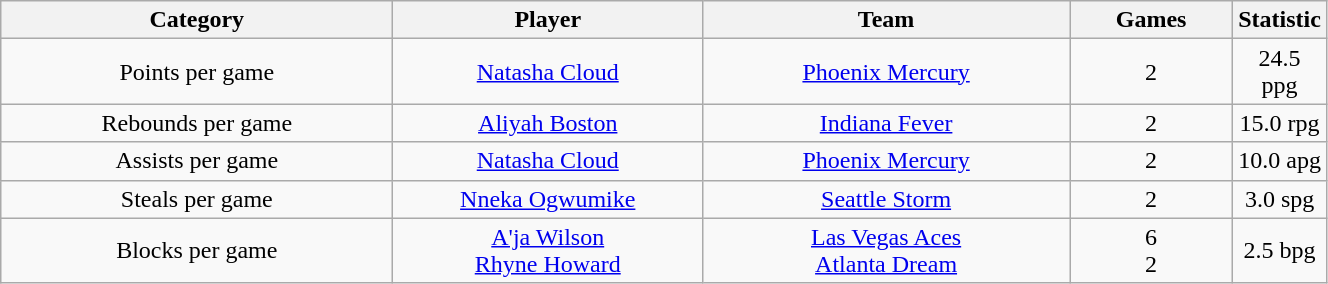<table class="wikitable" style="width: 70%; text-align: center;">
<tr>
<th width=32%>Category</th>
<th width=25%>Player</th>
<th width=30%>Team</th>
<th width=20%>Games</th>
<th width=20%>Statistic</th>
</tr>
<tr>
<td>Points per game</td>
<td><a href='#'>Natasha Cloud</a></td>
<td><a href='#'>Phoenix Mercury</a></td>
<td>2</td>
<td>24.5 ppg</td>
</tr>
<tr>
<td>Rebounds per game</td>
<td><a href='#'>Aliyah Boston</a></td>
<td><a href='#'>Indiana Fever</a></td>
<td>2</td>
<td>15.0 rpg</td>
</tr>
<tr>
<td>Assists per game</td>
<td><a href='#'>Natasha Cloud</a></td>
<td><a href='#'>Phoenix Mercury</a></td>
<td>2</td>
<td>10.0 apg</td>
</tr>
<tr>
<td>Steals per game</td>
<td><a href='#'>Nneka Ogwumike</a></td>
<td><a href='#'>Seattle Storm</a></td>
<td>2</td>
<td>3.0 spg</td>
</tr>
<tr>
<td>Blocks per game</td>
<td><a href='#'>A'ja Wilson</a><br><a href='#'>Rhyne Howard</a></td>
<td><a href='#'>Las Vegas Aces</a><br><a href='#'>Atlanta Dream</a></td>
<td>6<br>2</td>
<td>2.5 bpg</td>
</tr>
</table>
